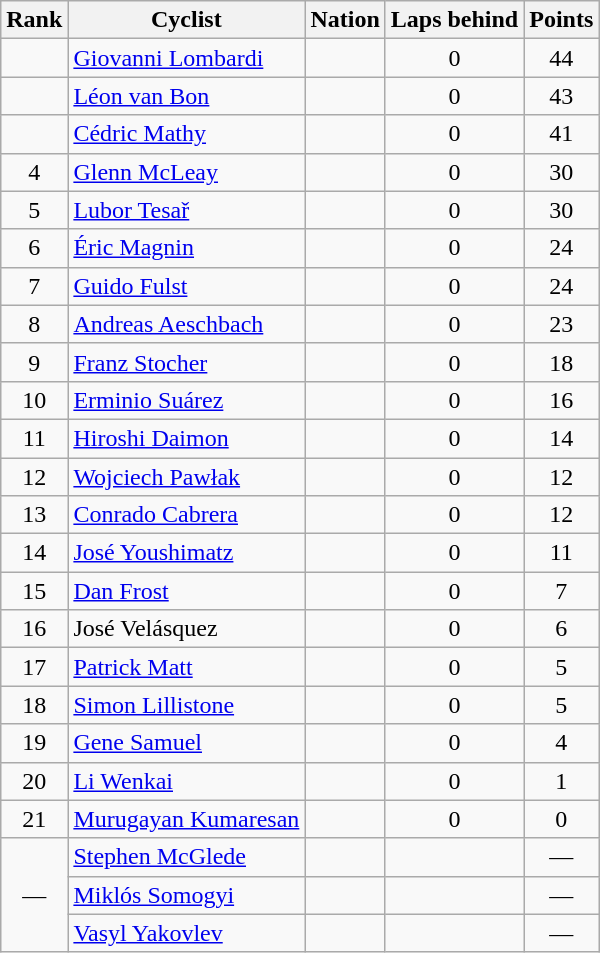<table class="wikitable sortable" style="text-align:center">
<tr>
<th>Rank</th>
<th>Cyclist</th>
<th>Nation</th>
<th>Laps behind</th>
<th>Points</th>
</tr>
<tr>
<td></td>
<td align=left><a href='#'>Giovanni Lombardi</a></td>
<td align=left></td>
<td>0</td>
<td>44</td>
</tr>
<tr>
<td></td>
<td align=left><a href='#'>Léon van Bon</a></td>
<td align=left></td>
<td>0</td>
<td>43</td>
</tr>
<tr>
<td></td>
<td align=left><a href='#'>Cédric Mathy</a></td>
<td align=left></td>
<td>0</td>
<td>41</td>
</tr>
<tr>
<td>4</td>
<td align=left><a href='#'>Glenn McLeay</a></td>
<td align=left></td>
<td>0</td>
<td>30</td>
</tr>
<tr>
<td>5</td>
<td align=left><a href='#'>Lubor Tesař</a></td>
<td align=left></td>
<td>0</td>
<td>30</td>
</tr>
<tr>
<td>6</td>
<td align=left><a href='#'>Éric Magnin</a></td>
<td align=left></td>
<td>0</td>
<td>24</td>
</tr>
<tr>
<td>7</td>
<td align=left><a href='#'>Guido Fulst</a></td>
<td align=left></td>
<td>0</td>
<td>24</td>
</tr>
<tr>
<td>8</td>
<td align=left><a href='#'>Andreas Aeschbach</a></td>
<td align=left></td>
<td>0</td>
<td>23</td>
</tr>
<tr>
<td>9</td>
<td align=left><a href='#'>Franz Stocher</a></td>
<td align=left></td>
<td>0</td>
<td>18</td>
</tr>
<tr>
<td>10</td>
<td align=left><a href='#'>Erminio Suárez</a></td>
<td align=left></td>
<td>0</td>
<td>16</td>
</tr>
<tr>
<td>11</td>
<td align=left><a href='#'>Hiroshi Daimon</a></td>
<td align=left></td>
<td>0</td>
<td>14</td>
</tr>
<tr>
<td>12</td>
<td align=left><a href='#'>Wojciech Pawłak</a></td>
<td align=left></td>
<td>0</td>
<td>12</td>
</tr>
<tr>
<td>13</td>
<td align=left><a href='#'>Conrado Cabrera</a></td>
<td align=left></td>
<td>0</td>
<td>12</td>
</tr>
<tr>
<td>14</td>
<td align=left><a href='#'>José Youshimatz</a></td>
<td align=left></td>
<td>0</td>
<td>11</td>
</tr>
<tr>
<td>15</td>
<td align=left><a href='#'>Dan Frost</a></td>
<td align=left></td>
<td>0</td>
<td>7</td>
</tr>
<tr>
<td>16</td>
<td align=left>José Velásquez</td>
<td align=left></td>
<td>0</td>
<td>6</td>
</tr>
<tr>
<td>17</td>
<td align=left><a href='#'>Patrick Matt</a></td>
<td align=left></td>
<td>0</td>
<td>5</td>
</tr>
<tr>
<td>18</td>
<td align=left><a href='#'>Simon Lillistone</a></td>
<td align=left></td>
<td>0</td>
<td>5</td>
</tr>
<tr>
<td>19</td>
<td align=left><a href='#'>Gene Samuel</a></td>
<td align=left></td>
<td>0</td>
<td>4</td>
</tr>
<tr>
<td>20</td>
<td align=left><a href='#'>Li Wenkai</a></td>
<td align=left></td>
<td>0</td>
<td>1</td>
</tr>
<tr>
<td>21</td>
<td align=left><a href='#'>Murugayan Kumaresan</a></td>
<td align=left></td>
<td>0</td>
<td>0</td>
</tr>
<tr>
<td rowspan=3 data-sort-value=22>—</td>
<td align=left><a href='#'>Stephen McGlede</a></td>
<td align=left></td>
<td data-sort-value=9></td>
<td data-sort-value=0>—</td>
</tr>
<tr>
<td align=left><a href='#'>Miklós Somogyi</a></td>
<td align=left></td>
<td data-sort-value=9></td>
<td data-sort-value=0>—</td>
</tr>
<tr>
<td align=left><a href='#'>Vasyl Yakovlev</a></td>
<td align=left></td>
<td data-sort-value=9></td>
<td data-sort-value=0>—</td>
</tr>
</table>
